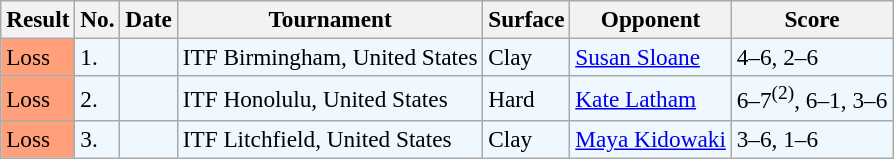<table class="sortable wikitable" style=font-size:97%>
<tr>
<th>Result</th>
<th>No.</th>
<th>Date</th>
<th>Tournament</th>
<th>Surface</th>
<th>Opponent</th>
<th>Score</th>
</tr>
<tr bgcolor=f0f8ff>
<td style="background:#ffa07a;">Loss</td>
<td>1.</td>
<td></td>
<td>ITF Birmingham, United States</td>
<td>Clay</td>
<td> <a href='#'>Susan Sloane</a></td>
<td>4–6, 2–6</td>
</tr>
<tr bgcolor=f0f8ff>
<td style="background:#ffa07a;">Loss</td>
<td>2.</td>
<td></td>
<td>ITF Honolulu, United States</td>
<td>Hard</td>
<td> <a href='#'>Kate Latham</a></td>
<td>6–7<sup>(2)</sup>, 6–1, 3–6</td>
</tr>
<tr bgcolor=f0f8ff>
<td style="background:#ffa07a;">Loss</td>
<td>3.</td>
<td></td>
<td>ITF Litchfield, United States</td>
<td>Clay</td>
<td> <a href='#'>Maya Kidowaki</a></td>
<td>3–6, 1–6</td>
</tr>
</table>
